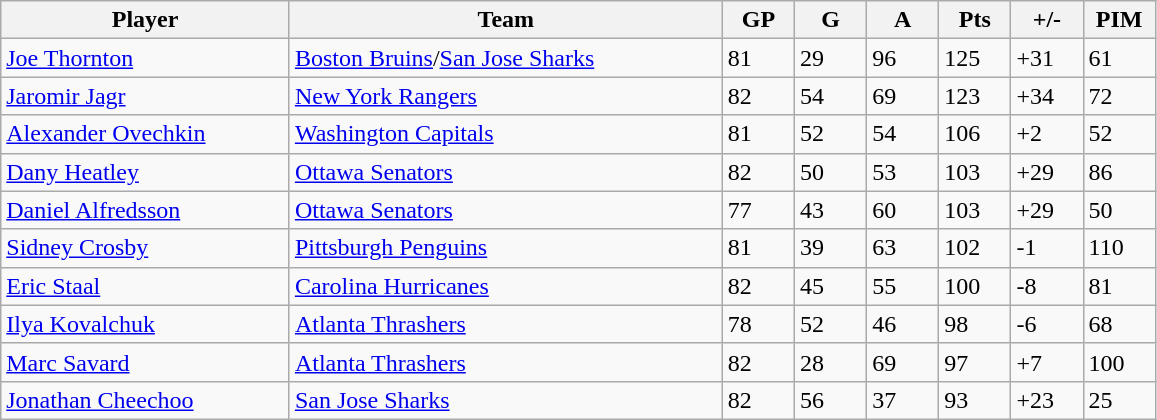<table class="wikitable sortable">
<tr>
<th bgcolor="#DDDDFF" width="20%">Player</th>
<th bgcolor="#DDDDFF" width="30%">Team</th>
<th bgcolor="#DDDDFF" width="5%">GP</th>
<th bgcolor="#DDDDFF" width="5%">G</th>
<th bgcolor="#DDDDFF" width="5%">A</th>
<th bgcolor="#DDDDFF" width="5%">Pts</th>
<th bgcolor="#DDDDFF" width="5%">+/-</th>
<th bgcolor="#DDDDFF" width="5%">PIM</th>
</tr>
<tr>
<td><a href='#'>Joe Thornton</a></td>
<td><a href='#'>Boston Bruins</a>/<a href='#'>San Jose Sharks</a></td>
<td>81</td>
<td>29</td>
<td>96</td>
<td>125</td>
<td>+31</td>
<td>61</td>
</tr>
<tr>
<td><a href='#'>Jaromir Jagr</a></td>
<td><a href='#'>New York Rangers</a></td>
<td>82</td>
<td>54</td>
<td>69</td>
<td>123</td>
<td>+34</td>
<td>72</td>
</tr>
<tr>
<td><a href='#'>Alexander Ovechkin</a></td>
<td><a href='#'>Washington Capitals</a></td>
<td>81</td>
<td>52</td>
<td>54</td>
<td>106</td>
<td>+2</td>
<td>52</td>
</tr>
<tr>
<td><a href='#'>Dany Heatley</a></td>
<td><a href='#'>Ottawa Senators</a></td>
<td>82</td>
<td>50</td>
<td>53</td>
<td>103</td>
<td>+29</td>
<td>86</td>
</tr>
<tr>
<td><a href='#'>Daniel Alfredsson</a></td>
<td><a href='#'>Ottawa Senators</a></td>
<td>77</td>
<td>43</td>
<td>60</td>
<td>103</td>
<td>+29</td>
<td>50</td>
</tr>
<tr>
<td><a href='#'>Sidney Crosby</a></td>
<td><a href='#'>Pittsburgh Penguins</a></td>
<td>81</td>
<td>39</td>
<td>63</td>
<td>102</td>
<td>-1</td>
<td>110</td>
</tr>
<tr>
<td><a href='#'>Eric Staal</a></td>
<td><a href='#'>Carolina Hurricanes</a></td>
<td>82</td>
<td>45</td>
<td>55</td>
<td>100</td>
<td>-8</td>
<td>81</td>
</tr>
<tr>
<td><a href='#'>Ilya Kovalchuk</a></td>
<td><a href='#'>Atlanta Thrashers</a></td>
<td>78</td>
<td>52</td>
<td>46</td>
<td>98</td>
<td>-6</td>
<td>68</td>
</tr>
<tr>
<td><a href='#'>Marc Savard</a></td>
<td><a href='#'>Atlanta Thrashers</a></td>
<td>82</td>
<td>28</td>
<td>69</td>
<td>97</td>
<td>+7</td>
<td>100</td>
</tr>
<tr>
<td><a href='#'>Jonathan Cheechoo</a></td>
<td><a href='#'>San Jose Sharks</a></td>
<td>82</td>
<td>56</td>
<td>37</td>
<td>93</td>
<td>+23</td>
<td>25</td>
</tr>
</table>
